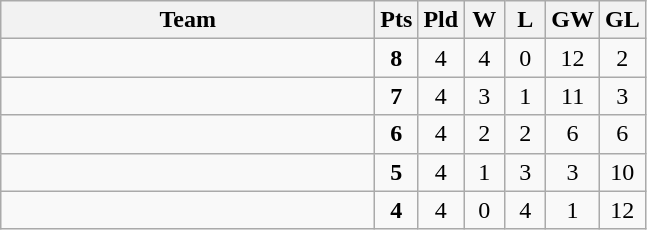<table class="wikitable" style="text-align:center">
<tr>
<th width=242>Team</th>
<th width=20>Pts</th>
<th width=20>Pld</th>
<th width=20>W</th>
<th width=20>L</th>
<th width=20>GW</th>
<th width=20>GL</th>
</tr>
<tr>
<td style="text-align:left;"></td>
<td><strong>8</strong></td>
<td>4</td>
<td>4</td>
<td>0</td>
<td>12</td>
<td>2</td>
</tr>
<tr>
<td style="text-align:left;"></td>
<td><strong>7</strong></td>
<td>4</td>
<td>3</td>
<td>1</td>
<td>11</td>
<td>3</td>
</tr>
<tr>
<td style="text-align:left;"></td>
<td><strong>6</strong></td>
<td>4</td>
<td>2</td>
<td>2</td>
<td>6</td>
<td>6</td>
</tr>
<tr>
<td style="text-align:left;"></td>
<td><strong>5</strong></td>
<td>4</td>
<td>1</td>
<td>3</td>
<td>3</td>
<td>10</td>
</tr>
<tr>
<td style="text-align:left;"></td>
<td><strong>4</strong></td>
<td>4</td>
<td>0</td>
<td>4</td>
<td>1</td>
<td>12</td>
</tr>
</table>
